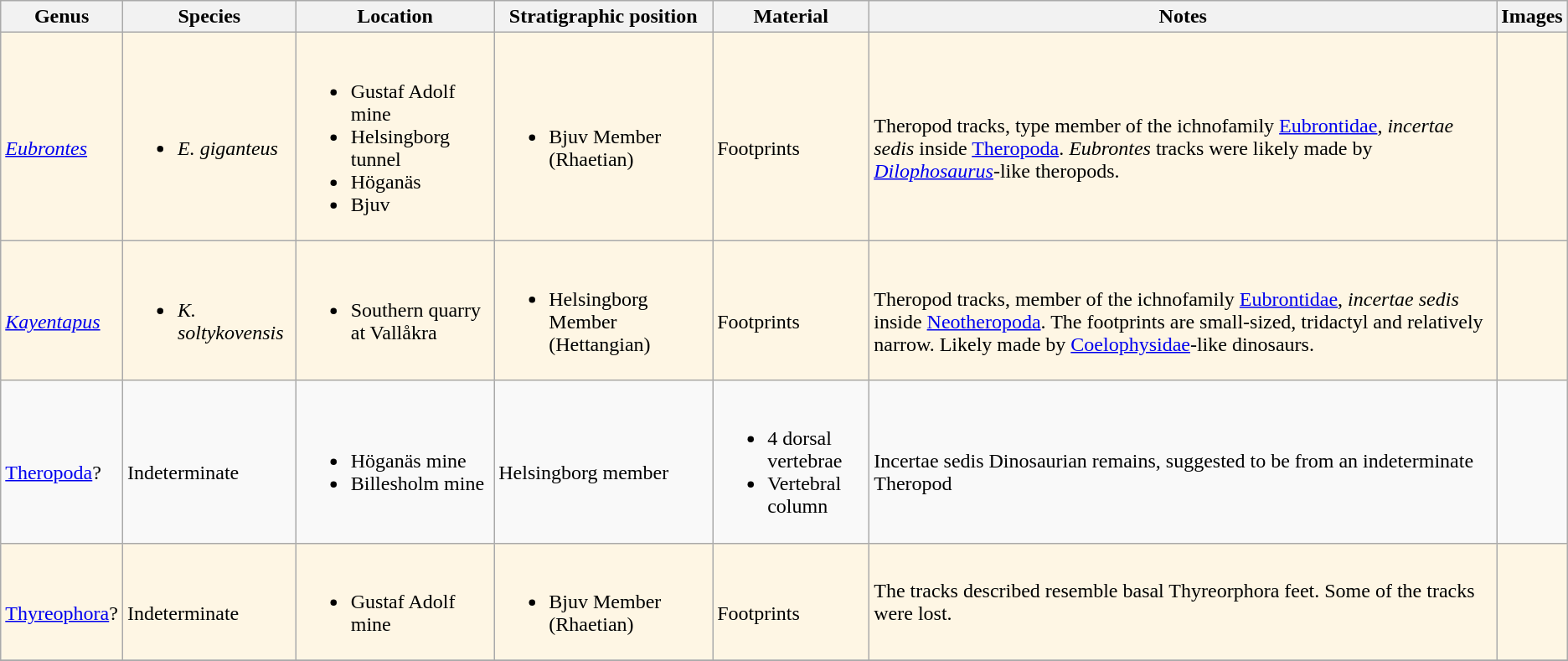<table class="wikitable" align="center">
<tr>
<th>Genus</th>
<th>Species</th>
<th>Location</th>
<th>Stratigraphic position</th>
<th>Material</th>
<th>Notes</th>
<th>Images</th>
</tr>
<tr>
<td style="background:#FEF6E4;"><br><em><a href='#'>Eubrontes</a></em></td>
<td style="background:#FEF6E4;"><br><ul><li><em>E. giganteus</em></li></ul></td>
<td style="background:#FEF6E4;"><br><ul><li>Gustaf Adolf mine</li><li>Helsingborg tunnel</li><li>Höganäs</li><li>Bjuv</li></ul></td>
<td style="background:#FEF6E4;"><br><ul><li>Bjuv Member (Rhaetian)</li></ul></td>
<td style="background:#FEF6E4;"><br>Footprints</td>
<td style="background:#FEF6E4;"><br>Theropod tracks, type member of the ichnofamily <a href='#'>Eubrontidae</a>, <em>incertae sedis</em> inside <a href='#'>Theropoda</a>. <em>Eubrontes</em> tracks were likely made by <em><a href='#'>Dilophosaurus</a></em>-like theropods.</td>
<td style="background:#FEF6E4;"><br></td>
</tr>
<tr>
<td style="background:#FEF6E4;"><br><em><a href='#'>Kayentapus</a></em></td>
<td style="background:#FEF6E4;"><br><ul><li><em>K. soltykovensis</em></li></ul></td>
<td style="background:#FEF6E4;"><br><ul><li>Southern quarry at Vallåkra</li></ul></td>
<td style="background:#FEF6E4;"><br><ul><li>Helsingborg Member (Hettangian)</li></ul></td>
<td style="background:#FEF6E4;"><br>Footprints</td>
<td style="background:#FEF6E4;"><br>Theropod tracks, member of the ichnofamily <a href='#'>Eubrontidae</a>, <em>incertae sedis</em> inside <a href='#'>Neotheropoda</a>. The  footprints are  small-sized, tridactyl and relatively narrow. Likely made by <a href='#'>Coelophysidae</a>-like dinosaurs.</td>
<td style="background:#FEF6E4;"><br></td>
</tr>
<tr>
<td><br><a href='#'>Theropoda</a>?</td>
<td><br>Indeterminate</td>
<td><br><ul><li>Höganäs mine</li><li>Billesholm mine</li></ul></td>
<td><br>Helsingborg member</td>
<td><br><ul><li>4 dorsal vertebrae</li><li>Vertebral column</li></ul></td>
<td><br>Incertae sedis Dinosaurian remains, suggested to be from an indeterminate Theropod</td>
<td></td>
</tr>
<tr>
<td style="background:#FEF6E4;"><br><a href='#'>Thyreophora</a>?</td>
<td style="background:#FEF6E4;"><br>Indeterminate</td>
<td style="background:#FEF6E4;"><br><ul><li>Gustaf Adolf mine</li></ul></td>
<td style="background:#FEF6E4;"><br><ul><li>Bjuv Member (Rhaetian)</li></ul></td>
<td style="background:#FEF6E4;"><br>Footprints</td>
<td style="background:#FEF6E4;">The tracks described resemble basal Thyreorphora feet. Some of the tracks were lost.</td>
<td style="background:#FEF6E4;"><br></td>
</tr>
<tr>
</tr>
</table>
